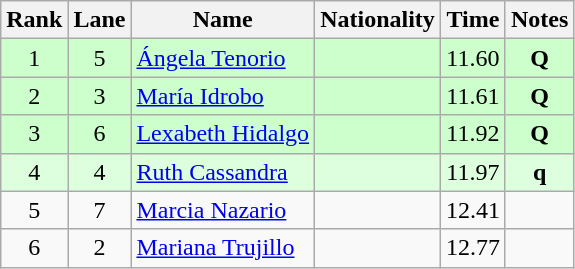<table class="wikitable sortable" style="text-align:center">
<tr>
<th>Rank</th>
<th>Lane</th>
<th>Name</th>
<th>Nationality</th>
<th>Time</th>
<th>Notes</th>
</tr>
<tr bgcolor=ccffcc>
<td>1</td>
<td>5</td>
<td align=left><a href='#'>Ángela Tenorio</a></td>
<td align=left></td>
<td>11.60</td>
<td><strong>Q</strong></td>
</tr>
<tr bgcolor=ccffcc>
<td>2</td>
<td>3</td>
<td align=left><a href='#'>María Idrobo</a></td>
<td align=left></td>
<td>11.61</td>
<td><strong>Q</strong></td>
</tr>
<tr bgcolor=ccffcc>
<td>3</td>
<td>6</td>
<td align=left><a href='#'>Lexabeth Hidalgo</a></td>
<td align=left></td>
<td>11.92</td>
<td><strong>Q</strong></td>
</tr>
<tr bgcolor=ddffdd>
<td>4</td>
<td>4</td>
<td align=left><a href='#'>Ruth Cassandra</a></td>
<td align=left></td>
<td>11.97</td>
<td><strong>q</strong></td>
</tr>
<tr>
<td>5</td>
<td>7</td>
<td align=left><a href='#'>Marcia Nazario</a></td>
<td align=left></td>
<td>12.41</td>
<td></td>
</tr>
<tr>
<td>6</td>
<td>2</td>
<td align=left><a href='#'>Mariana Trujillo</a></td>
<td align=left></td>
<td>12.77</td>
<td></td>
</tr>
</table>
